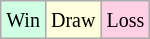<table class="wikitable">
<tr>
<td style="background-color: #d0ffe3;"><small>Win</small></td>
<td style="background-color: #ffffdd;"><small>Draw</small></td>
<td style="background-color: #ffd0e3;"><small>Loss</small></td>
</tr>
</table>
